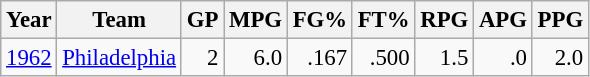<table class="wikitable sortable" style="font-size:95%; text-align:right;">
<tr>
<th>Year</th>
<th>Team</th>
<th>GP</th>
<th>MPG</th>
<th>FG%</th>
<th>FT%</th>
<th>RPG</th>
<th>APG</th>
<th>PPG</th>
</tr>
<tr>
<td style="text-align:left;"><a href='#'>1962</a></td>
<td style="text-align:left;"><a href='#'>Philadelphia</a></td>
<td>2</td>
<td>6.0</td>
<td>.167</td>
<td>.500</td>
<td>1.5</td>
<td>.0</td>
<td>2.0</td>
</tr>
</table>
